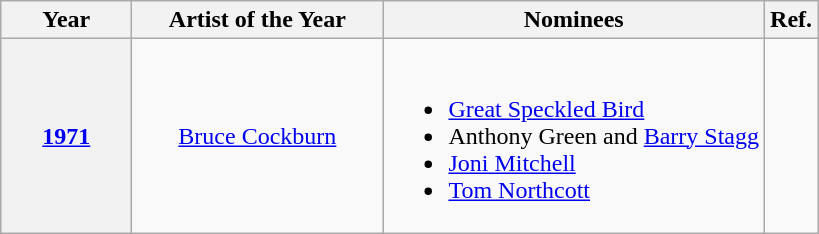<table class="wikitable sortable">
<tr>
<th scope="col" style="width:5em;">Year</th>
<th scope="col" style="width:10em;">Artist of the Year</th>
<th scope="col" class="unsortable">Nominees</th>
<th scope="col" class="unsortable">Ref.</th>
</tr>
<tr>
<th scope="row"><a href='#'>1971</a></th>
<td align="center"><a href='#'>Bruce Cockburn</a></td>
<td><br><ul><li><a href='#'>Great Speckled Bird</a></li><li>Anthony Green and <a href='#'>Barry Stagg</a></li><li><a href='#'>Joni Mitchell</a></li><li><a href='#'>Tom Northcott</a></li></ul></td>
<td></td>
</tr>
</table>
